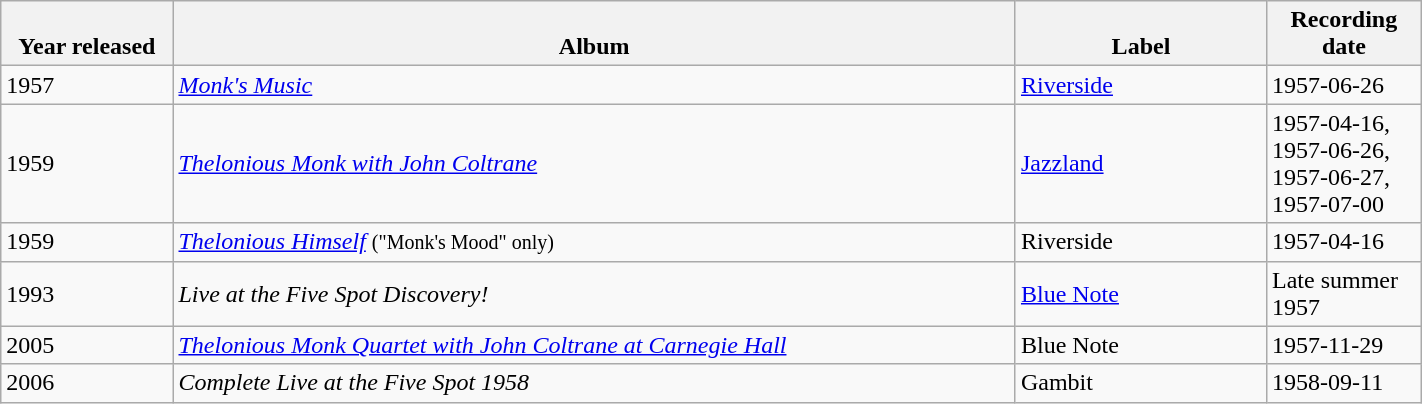<table class="wikitable sortable" style="width:75%">
<tr>
<th style="vertical-align:bottom; text-align:center; width:80px;">Year released</th>
<th style="vertical-align:bottom; text-align:center; width:420px;">Album</th>
<th style="vertical-align:bottom; text-align:center; width:120px;">Label</th>
<th style="vertical-align:bottom; text-align:center; width:60px;">Recording date</th>
</tr>
<tr>
<td>1957</td>
<td><em><a href='#'>Monk's Music</a></em></td>
<td><a href='#'>Riverside</a></td>
<td>1957-06-26</td>
</tr>
<tr>
<td>1959</td>
<td><em><a href='#'>Thelonious Monk with John Coltrane</a></em></td>
<td><a href='#'>Jazzland</a></td>
<td>1957-04-16, 1957-06-26, 1957-06-27, 1957-07-00</td>
</tr>
<tr>
<td>1959</td>
<td><em><a href='#'>Thelonious Himself</a></em> <small>("Monk's Mood" only)</small></td>
<td>Riverside</td>
<td>1957-04-16</td>
</tr>
<tr>
<td>1993</td>
<td><em>Live at the Five Spot Discovery! </em></td>
<td><a href='#'>Blue Note</a></td>
<td>Late summer<br>1957</td>
</tr>
<tr>
<td>2005</td>
<td><em><a href='#'>Thelonious Monk Quartet with John Coltrane at Carnegie Hall</a></em></td>
<td>Blue Note</td>
<td>1957-11-29</td>
</tr>
<tr>
<td>2006</td>
<td><em>Complete Live at the Five Spot 1958</em></td>
<td>Gambit</td>
<td>1958-09-11</td>
</tr>
</table>
